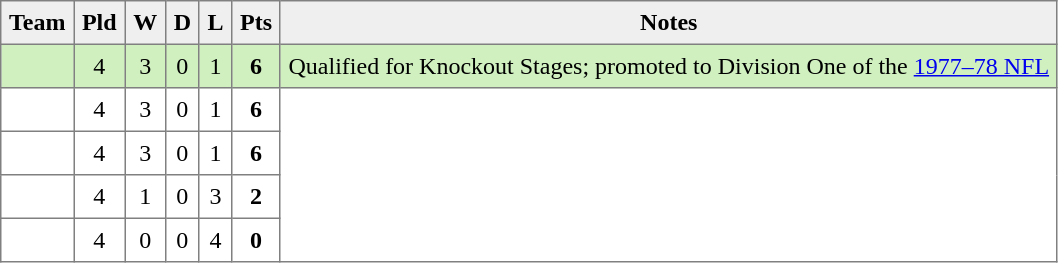<table style=border-collapse:collapse border=1 cellspacing=0 cellpadding=5>
<tr align=center bgcolor=#efefef>
<th>Team</th>
<th>Pld</th>
<th>W</th>
<th>D</th>
<th>L</th>
<th>Pts</th>
<th>Notes</th>
</tr>
<tr align=center style="background:#D0F0C0;">
<td style="text-align:left;"> </td>
<td>4</td>
<td>3</td>
<td>0</td>
<td>1</td>
<td><strong>6</strong></td>
<td rowspan=1>Qualified for Knockout Stages; promoted to Division One of the <a href='#'>1977–78 NFL</a></td>
</tr>
<tr align=center style="background:#FFFFFF;">
<td style="text-align:left;"> </td>
<td>4</td>
<td>3</td>
<td>0</td>
<td>1</td>
<td><strong>6</strong></td>
<td rowspan=4></td>
</tr>
<tr align=center style="background:#FFFFFF;">
<td style="text-align:left;"> </td>
<td>4</td>
<td>3</td>
<td>0</td>
<td>1</td>
<td><strong>6</strong></td>
</tr>
<tr align=center style="background:#FFFFFF;">
<td style="text-align:left;"> </td>
<td>4</td>
<td>1</td>
<td>0</td>
<td>3</td>
<td><strong>2</strong></td>
</tr>
<tr align=center style="background:#FFFFFF;">
<td style="text-align:left;"> </td>
<td>4</td>
<td>0</td>
<td>0</td>
<td>4</td>
<td><strong>0</strong></td>
</tr>
</table>
